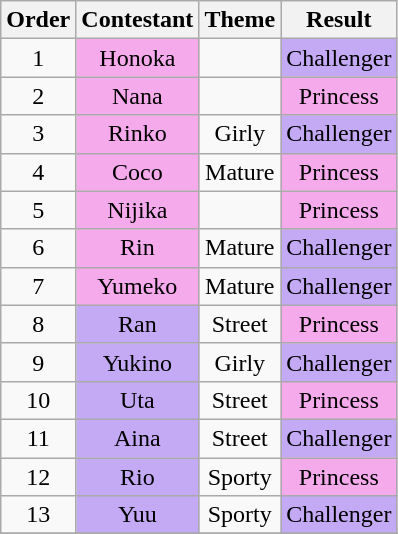<table class="wikitable sortable" style="text-align:center;">
<tr>
<th>Order</th>
<th>Contestant</th>
<th>Theme</th>
<th>Result<br></th>
</tr>
<tr>
<td>1</td>
<td style="background:#F5AAEC;">Honoka</td>
<td></td>
<td style="background:#c4aaf5;">Challenger</td>
</tr>
<tr>
<td>2</td>
<td style="background:#F5AAEC;">Nana</td>
<td></td>
<td style="background:#F5AAEC;">Princess</td>
</tr>
<tr>
<td>3</td>
<td style="background:#F5AAEC;">Rinko</td>
<td>Girly</td>
<td style="background:#c4aaf5;">Challenger</td>
</tr>
<tr>
<td>4</td>
<td style="background:#F5AAEC;">Coco</td>
<td>Mature</td>
<td style="background:#F5AAEC;">Princess</td>
</tr>
<tr>
<td>5</td>
<td style="background:#F5AAEC;">Nijika</td>
<td></td>
<td style="background:#F5AAEC;">Princess</td>
</tr>
<tr>
<td>6</td>
<td style="background:#F5AAEC;">Rin</td>
<td>Mature</td>
<td style="background:#c4aaf5;">Challenger</td>
</tr>
<tr>
<td>7</td>
<td style="background:#F5AAEC;">Yumeko</td>
<td>Mature</td>
<td style="background:#c4aaf5;">Challenger</td>
</tr>
<tr>
<td>8</td>
<td style="background:#c4aaf5;">Ran</td>
<td>Street</td>
<td style="background:#F5AAEC;">Princess</td>
</tr>
<tr>
<td>9</td>
<td style="background:#c4aaf5;">Yukino</td>
<td>Girly</td>
<td style="background:#c4aaf5;">Challenger</td>
</tr>
<tr>
<td>10</td>
<td style="background:#c4aaf5;">Uta</td>
<td>Street</td>
<td style="background:#F5AAEC;">Princess</td>
</tr>
<tr>
<td>11</td>
<td style="background:#c4aaf5;">Aina</td>
<td>Street</td>
<td style="background:#c4aaf5;">Challenger</td>
</tr>
<tr>
<td>12</td>
<td style="background:#c4aaf5;">Rio</td>
<td>Sporty</td>
<td style="background:#F5AAEC;">Princess</td>
</tr>
<tr>
<td>13</td>
<td style="background:#c4aaf5;">Yuu</td>
<td>Sporty</td>
<td style="background:#c4aaf5;">Challenger</td>
</tr>
<tr>
</tr>
</table>
